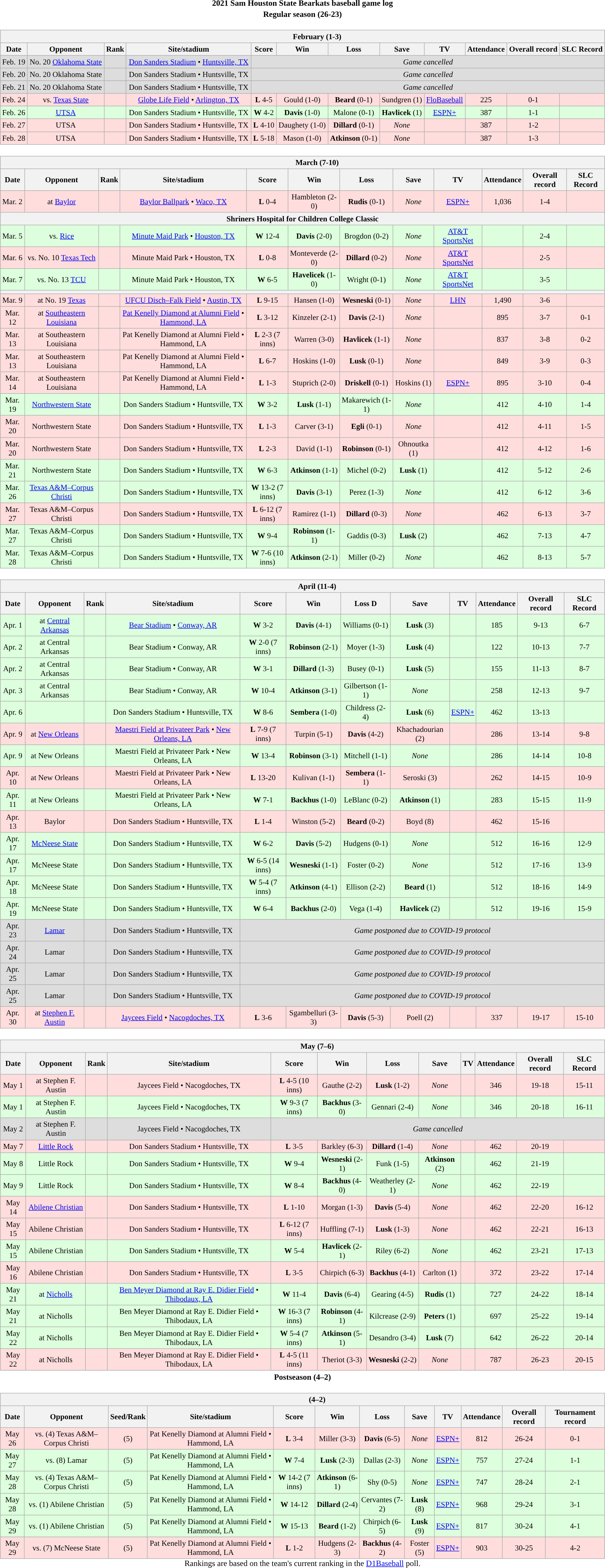<table class="toccolours" width=95% style="clear:both; margin:1.5em auto; text-align:center;">
<tr>
<th colspan=2>2021 Sam Houston State Bearkats baseball game log</th>
</tr>
<tr>
<th colspan=2>Regular season (26-23)</th>
</tr>
<tr valign="top">
<td><br><table class="wikitable collapsible" style="margin:auto; width:100%; text-align:center; font-size:95%">
<tr>
<th colspan=12 style="padding-left:4em;">February (1-3)</th>
</tr>
<tr>
<th>Date</th>
<th>Opponent</th>
<th>Rank</th>
<th>Site/stadium</th>
<th>Score</th>
<th>Win</th>
<th>Loss</th>
<th>Save</th>
<th>TV</th>
<th>Attendance</th>
<th>Overall record</th>
<th>SLC Record</th>
</tr>
<tr align="center" bgcolor=#dddddd>
<td>Feb. 19</td>
<td>No. 20 <a href='#'>Oklahoma State</a></td>
<td></td>
<td><a href='#'>Don Sanders Stadium</a> • <a href='#'>Huntsville, TX</a></td>
<td colspan=12><em>Game cancelled</em></td>
</tr>
<tr align="center" bgcolor=#dddddd>
<td>Feb. 20</td>
<td>No. 20 Oklahoma State</td>
<td></td>
<td>Don Sanders Stadium • Huntsville, TX</td>
<td colspan=12><em>Game cancelled</em></td>
</tr>
<tr align="center" bgcolor=#dddddd>
<td>Feb. 21</td>
<td>No. 20 Oklahoma State</td>
<td></td>
<td>Don Sanders Stadium • Huntsville, TX</td>
<td colspan=12><em>Game cancelled</em></td>
</tr>
<tr align="center" bgcolor=#ffdddd>
<td>Feb. 24</td>
<td>vs. <a href='#'>Texas State</a></td>
<td></td>
<td><a href='#'>Globe Life Field</a> • <a href='#'>Arlington, TX</a></td>
<td><strong>L</strong> 4-5</td>
<td>Gould (1-0)</td>
<td><strong>Beard</strong> (0-1)</td>
<td>Sundgren (1)</td>
<td><a href='#'>FloBaseball</a></td>
<td>225</td>
<td>0-1</td>
<td></td>
</tr>
<tr align="center" bgcolor=#ddffdd>
<td>Feb. 26</td>
<td><a href='#'>UTSA</a></td>
<td></td>
<td>Don Sanders Stadium • Huntsville, TX</td>
<td><strong>W</strong> 4-2</td>
<td><strong>Davis</strong> (1-0)</td>
<td>Malone (0-1)</td>
<td><strong>Havlicek</strong> (1)</td>
<td><a href='#'>ESPN+</a></td>
<td>387</td>
<td>1-1</td>
<td></td>
</tr>
<tr align="center" bgcolor=#ffdddd>
<td>Feb. 27</td>
<td>UTSA</td>
<td></td>
<td>Don Sanders Stadium • Huntsville, TX</td>
<td><strong>L</strong> 4-10</td>
<td>Daughety (1-0)</td>
<td><strong>Dillard</strong> (0-1)</td>
<td><em>None</em></td>
<td></td>
<td>387</td>
<td>1-2</td>
<td></td>
</tr>
<tr align="center" bgcolor=#ffdddd>
<td>Feb. 28</td>
<td>UTSA</td>
<td></td>
<td>Don Sanders Stadium • Huntsville, TX</td>
<td><strong>L</strong> 5-18</td>
<td>Mason (1-0)</td>
<td><strong>Atkinson</strong> (0-1)</td>
<td><em>None</em></td>
<td></td>
<td>387</td>
<td>1-3</td>
<td></td>
</tr>
</table>
</td>
</tr>
<tr>
<td><br><table class="wikitable collapsible " style="margin:auto; width:100%; text-align:center; font-size:95%">
<tr>
<th colspan=12 style="padding-left:4em;">March (7-10)</th>
</tr>
<tr>
<th>Date</th>
<th>Opponent</th>
<th>Rank</th>
<th>Site/stadium</th>
<th>Score</th>
<th>Win</th>
<th>Loss</th>
<th>Save</th>
<th>TV</th>
<th>Attendance</th>
<th>Overall record</th>
<th>SLC Record</th>
</tr>
<tr align="center" bgcolor=#ffdddd>
<td>Mar. 2</td>
<td>at <a href='#'>Baylor</a></td>
<td></td>
<td><a href='#'>Baylor Ballpark</a> • <a href='#'>Waco, TX</a></td>
<td><strong>L</strong> 0-4</td>
<td>Hambleton (2-0)</td>
<td><strong>Rudis</strong> (0-1)</td>
<td><em>None</em></td>
<td><a href='#'>ESPN+</a></td>
<td>1,036</td>
<td>1-4</td>
<td></td>
</tr>
<tr>
<th colspan=12>Shriners Hospital for Children College Classic</th>
</tr>
<tr align="center" bgcolor=#ddffdd>
<td>Mar. 5</td>
<td>vs. <a href='#'>Rice</a></td>
<td></td>
<td><a href='#'>Minute Maid Park</a> • <a href='#'>Houston, TX</a></td>
<td><strong>W</strong> 12-4</td>
<td><strong>Davis</strong> (2-0)</td>
<td>Brogdon (0-2)</td>
<td><em>None</em></td>
<td><a href='#'>AT&T SportsNet</a></td>
<td></td>
<td>2-4</td>
<td></td>
</tr>
<tr align="center" bgcolor=#ffdddd>
<td>Mar. 6</td>
<td>vs. No. 10 <a href='#'>Texas Tech</a></td>
<td></td>
<td>Minute Maid Park • Houston, TX</td>
<td><strong>L</strong> 0-8</td>
<td>Monteverde (2-0)</td>
<td><strong>Dillard</strong> (0-2)</td>
<td><em>None</em></td>
<td><a href='#'>AT&T SportsNet</a></td>
<td></td>
<td>2-5</td>
<td></td>
</tr>
<tr align="center" bgcolor=#ddffdd>
<td>Mar. 7</td>
<td>vs. No. 13 <a href='#'>TCU</a></td>
<td></td>
<td>Minute Maid Park • Houston, TX</td>
<td><strong>W</strong> 6-5</td>
<td><strong>Havelicek</strong> (1-0)</td>
<td>Wright (0-1)</td>
<td><em>None</em></td>
<td><a href='#'>AT&T SportsNet</a></td>
<td></td>
<td>3-5</td>
<td></td>
</tr>
<tr>
<th colspan=12></th>
</tr>
<tr align="center" bgcolor=#ffdddd>
<td>Mar. 9</td>
<td>at No. 19 <a href='#'>Texas</a></td>
<td></td>
<td><a href='#'>UFCU Disch–Falk Field</a> • <a href='#'>Austin, TX</a></td>
<td><strong>L</strong> 9-15</td>
<td>Hansen (1-0)</td>
<td><strong>Wesneski</strong> (0-1)</td>
<td><em>None</em></td>
<td><a href='#'>LHN</a></td>
<td>1,490</td>
<td>3-6</td>
<td></td>
</tr>
<tr align="center" bgcolor=#ffdddd>
<td>Mar. 12</td>
<td>at <a href='#'>Southeastern Louisiana</a></td>
<td></td>
<td><a href='#'>Pat Kenelly Diamond at Alumni Field</a> • <a href='#'>Hammond, LA</a></td>
<td><strong>L</strong> 3-12</td>
<td>Kinzeler (2-1)</td>
<td><strong>Davis</strong> (2-1)</td>
<td><em>None</em></td>
<td></td>
<td>895</td>
<td>3-7</td>
<td>0-1</td>
</tr>
<tr align="center" bgcolor=#ffdddd>
<td>Mar. 13</td>
<td>at Southeastern Louisiana</td>
<td></td>
<td>Pat Kenelly Diamond at Alumni Field • Hammond, LA</td>
<td><strong>L</strong> 2-3 (7 inns)</td>
<td>Warren (3-0)</td>
<td><strong>Havlicek</strong> (1-1)</td>
<td><em>None</em></td>
<td></td>
<td>837</td>
<td>3-8</td>
<td>0-2</td>
</tr>
<tr align="center" bgcolor=#ffdddd>
<td>Mar. 13</td>
<td>at Southeastern Louisiana</td>
<td></td>
<td>Pat Kenelly Diamond at Alumni Field • Hammond, LA</td>
<td><strong>L</strong> 6-7</td>
<td>Hoskins (1-0)</td>
<td><strong>Lusk</strong> (0-1)</td>
<td><em>None</em></td>
<td></td>
<td>849</td>
<td>3-9</td>
<td>0-3</td>
</tr>
<tr align="center" bgcolor=#ffdddd>
<td>Mar. 14</td>
<td>at Southeastern Louisiana</td>
<td></td>
<td>Pat Kenelly Diamond at Alumni Field • Hammond, LA</td>
<td><strong>L</strong> 1-3</td>
<td>Stuprich (2-0)</td>
<td><strong>Driskell</strong> (0-1)</td>
<td>Hoskins (1)</td>
<td><a href='#'>ESPN+</a></td>
<td>895</td>
<td>3-10</td>
<td>0-4</td>
</tr>
<tr align="center" bgcolor=#ddffdd>
<td>Mar. 19</td>
<td><a href='#'>Northwestern State</a></td>
<td></td>
<td>Don Sanders Stadium • Huntsville, TX</td>
<td><strong>W</strong> 3-2</td>
<td><strong>Lusk</strong> (1-1)</td>
<td>Makarewich (1-1)</td>
<td><em>None</em></td>
<td></td>
<td>412</td>
<td>4-10</td>
<td>1-4</td>
</tr>
<tr align="center" bgcolor=#ffdddd>
<td>Mar. 20</td>
<td>Northwestern State</td>
<td></td>
<td>Don Sanders Stadium • Huntsville, TX</td>
<td><strong>L</strong> 1-3</td>
<td>Carver (3-1)</td>
<td><strong>Egli</strong> (0-1)</td>
<td><em>None</em></td>
<td></td>
<td>412</td>
<td>4-11</td>
<td>1-5</td>
</tr>
<tr align="center" bgcolor=#ffdddd>
<td>Mar. 20</td>
<td>Northwestern State</td>
<td></td>
<td>Don Sanders Stadium • Huntsville, TX</td>
<td><strong>L</strong> 2-3</td>
<td>David (1-1)</td>
<td><strong>Robinson</strong> (0-1)</td>
<td>Ohnoutka (1)</td>
<td></td>
<td>412</td>
<td>4-12</td>
<td>1-6</td>
</tr>
<tr align="center" bgcolor=#ddffdd>
<td>Mar. 21</td>
<td>Northwestern State</td>
<td></td>
<td>Don Sanders Stadium • Huntsville, TX</td>
<td><strong>W</strong> 6-3</td>
<td><strong>Atkinson</strong> (1-1)</td>
<td>Michel (0-2)</td>
<td><strong>Lusk</strong> (1)</td>
<td></td>
<td>412</td>
<td>5-12</td>
<td>2-6</td>
</tr>
<tr align="center" bgcolor=#ddffdd>
<td>Mar. 26</td>
<td><a href='#'>Texas A&M–Corpus Christi</a></td>
<td></td>
<td>Don Sanders Stadium • Huntsville, TX</td>
<td><strong>W</strong> 13-2 (7 inns)</td>
<td><strong>Davis</strong> (3-1)</td>
<td>Perez (1-3)</td>
<td><em>None</em></td>
<td></td>
<td>412</td>
<td>6-12</td>
<td>3-6</td>
</tr>
<tr align="center" bgcolor=#ffdddd>
<td>Mar. 27</td>
<td>Texas A&M–Corpus Christi</td>
<td></td>
<td>Don Sanders Stadium • Huntsville, TX</td>
<td><strong>L</strong> 6-12 (7 inns)</td>
<td>Ramirez (1-1)</td>
<td><strong>Dillard</strong> (0-3)</td>
<td><em>None</em></td>
<td></td>
<td>462</td>
<td>6-13</td>
<td>3-7</td>
</tr>
<tr align="center" bgcolor=#ddffdd>
<td>Mar. 27</td>
<td>Texas A&M–Corpus Christi</td>
<td></td>
<td>Don Sanders Stadium • Huntsville, TX</td>
<td><strong>W</strong> 9-4</td>
<td><strong>Robinson</strong> (1-1)</td>
<td>Gaddis (0-3)</td>
<td><strong>Lusk</strong> (2)</td>
<td></td>
<td>462</td>
<td>7-13</td>
<td>4-7</td>
</tr>
<tr align="center" bgcolor=#ddffdd>
<td>Mar. 28</td>
<td>Texas A&M–Corpus Christi</td>
<td></td>
<td>Don Sanders Stadium • Huntsville, TX</td>
<td><strong>W</strong> 7-6 (10 inns)</td>
<td><strong>Atkinson</strong> (2-1)</td>
<td>Miller (0-2)</td>
<td><em>None</em></td>
<td></td>
<td>462</td>
<td>8-13</td>
<td>5-7</td>
</tr>
</table>
</td>
</tr>
<tr>
<td><br><table class="wikitable collapsible" style="margin:auto; width:100%; text-align:center; font-size:95%">
<tr>
<th colspan=12 style="padding-left:4em;">April (11-4)</th>
</tr>
<tr>
<th>Date</th>
<th>Opponent</th>
<th>Rank</th>
<th>Site/stadium</th>
<th>Score</th>
<th>Win</th>
<th>Loss D</th>
<th>Save</th>
<th>TV</th>
<th>Attendance</th>
<th>Overall record</th>
<th>SLC Record</th>
</tr>
<tr align="center" bgcolor=#ddffdd>
<td>Apr. 1</td>
<td>at <a href='#'>Central Arkansas</a></td>
<td></td>
<td><a href='#'>Bear Stadium</a> • <a href='#'>Conway, AR</a></td>
<td><strong>W</strong> 3-2</td>
<td><strong>Davis</strong> (4-1)</td>
<td>Williams (0-1)</td>
<td><strong>Lusk</strong> (3)</td>
<td></td>
<td>185</td>
<td>9-13</td>
<td>6-7</td>
</tr>
<tr align="center" bgcolor=#ddffdd>
<td>Apr. 2</td>
<td>at Central Arkansas</td>
<td></td>
<td>Bear Stadium • Conway, AR</td>
<td><strong>W</strong> 2-0 (7 inns)</td>
<td><strong>Robinson</strong> (2-1)</td>
<td>Moyer (1-3)</td>
<td><strong>Lusk</strong> (4)</td>
<td></td>
<td>122</td>
<td>10-13</td>
<td>7-7</td>
</tr>
<tr align="center" bgcolor=#ddffdd>
<td>Apr. 2</td>
<td>at Central Arkansas</td>
<td></td>
<td>Bear Stadium • Conway, AR</td>
<td><strong>W</strong> 3-1</td>
<td><strong>Dillard</strong> (1-3)</td>
<td>Busey (0-1)</td>
<td><strong>Lusk</strong> (5)</td>
<td></td>
<td>155</td>
<td>11-13</td>
<td>8-7</td>
</tr>
<tr align="center" bgcolor=#ddffdd>
<td>Apr. 3</td>
<td>at Central Arkansas</td>
<td></td>
<td>Bear Stadium • Conway, AR</td>
<td><strong>W</strong> 10-4</td>
<td><strong>Atkinson</strong> (3-1)</td>
<td>Gilbertson (1-1)</td>
<td><em>None</em></td>
<td></td>
<td>258</td>
<td>12-13</td>
<td>9-7</td>
</tr>
<tr align="center" bgcolor=#ddffdd>
<td>Apr. 6</td>
<td></td>
<td></td>
<td>Don Sanders Stadium • Huntsville, TX</td>
<td><strong>W</strong> 8-6</td>
<td><strong>Sembera</strong> (1-0)</td>
<td>Childress (2-4)</td>
<td><strong>Lusk</strong> (6)</td>
<td><a href='#'>ESPN+</a></td>
<td>462</td>
<td>13-13</td>
<td></td>
</tr>
<tr align="center" bgcolor=#ffdddd>
<td>Apr. 9</td>
<td>at <a href='#'>New Orleans</a></td>
<td></td>
<td><a href='#'>Maestri Field at Privateer Park</a> • <a href='#'>New Orleans, LA</a></td>
<td><strong>L</strong> 7-9 (7 inns)</td>
<td>Turpin (5-1)</td>
<td><strong>Davis</strong> (4-2)</td>
<td>Khachadourian (2)</td>
<td></td>
<td>286</td>
<td>13-14</td>
<td>9-8</td>
</tr>
<tr align="center" bgcolor=#ddffdd>
<td>Apr. 9</td>
<td>at New Orleans</td>
<td></td>
<td>Maestri Field at Privateer Park • New Orleans, LA</td>
<td><strong>W</strong> 13-4</td>
<td><strong>Robinson</strong> (3-1)</td>
<td>Mitchell (1-1)</td>
<td><em>None</em></td>
<td></td>
<td>286</td>
<td>14-14</td>
<td>10-8</td>
</tr>
<tr align="center" bgcolor=#ffdddd>
<td>Apr. 10</td>
<td>at New Orleans</td>
<td></td>
<td>Maestri Field at Privateer Park • New Orleans, LA</td>
<td><strong>L</strong> 13-20</td>
<td>Kulivan (1-1)</td>
<td><strong>Sembera</strong> (1-1)</td>
<td>Seroski (3)</td>
<td></td>
<td>262</td>
<td>14-15</td>
<td>10-9</td>
</tr>
<tr align="center" bgcolor=#ddffdd>
<td>Apr. 11</td>
<td>at New Orleans</td>
<td></td>
<td>Maestri Field at Privateer Park • New Orleans, LA</td>
<td><strong>W</strong> 7-1</td>
<td><strong>Backhus</strong> (1-0)</td>
<td>LeBlanc (0-2)</td>
<td><strong>Atkinson</strong> (1)</td>
<td></td>
<td>283</td>
<td>15-15</td>
<td>11-9</td>
</tr>
<tr align="center" bgcolor=#ffdddd>
<td>Apr. 13</td>
<td>Baylor</td>
<td></td>
<td>Don Sanders Stadium • Huntsville, TX</td>
<td><strong>L</strong> 1-4</td>
<td>Winston (5-2)</td>
<td><strong>Beard</strong> (0-2)</td>
<td>Boyd (8)</td>
<td></td>
<td>462</td>
<td>15-16</td>
<td></td>
</tr>
<tr align="center" bgcolor=#ddffdd>
<td>Apr. 17</td>
<td><a href='#'>McNeese State</a></td>
<td></td>
<td>Don Sanders Stadium • Huntsville, TX</td>
<td><strong>W</strong> 6-2</td>
<td><strong>Davis</strong> (5-2)</td>
<td>Hudgens (0-1)</td>
<td><em>None</em></td>
<td></td>
<td>512</td>
<td>16-16</td>
<td>12-9</td>
</tr>
<tr align="center" bgcolor=#ddffdd>
<td>Apr. 17</td>
<td>McNeese State</td>
<td></td>
<td>Don Sanders Stadium • Huntsville, TX</td>
<td><strong>W</strong> 6-5 (14 inns)</td>
<td><strong>Wesneski</strong> (1-1)</td>
<td>Foster (0-2)</td>
<td><em>None</em></td>
<td></td>
<td>512</td>
<td>17-16</td>
<td>13-9</td>
</tr>
<tr align="center" bgcolor=#ddffdd>
<td>Apr. 18</td>
<td>McNeese State</td>
<td></td>
<td>Don Sanders Stadium • Huntsville, TX</td>
<td><strong>W</strong> 5-4 (7 inns)</td>
<td><strong>Atkinson</strong> (4-1)</td>
<td>Ellison (2-2)</td>
<td><strong>Beard</strong> (1)</td>
<td></td>
<td>512</td>
<td>18-16</td>
<td>14-9</td>
</tr>
<tr align="center" bgcolor=#ddffdd>
<td>Apr. 19</td>
<td>McNeese State</td>
<td></td>
<td>Don Sanders Stadium • Huntsville, TX</td>
<td><strong>W</strong> 6-4</td>
<td><strong>Backhus</strong> (2-0)</td>
<td>Vega (1-4)</td>
<td><strong>Havlicek</strong> (2)</td>
<td></td>
<td>512</td>
<td>19-16</td>
<td>15-9</td>
</tr>
<tr align="center" bgcolor=#dddddd>
<td>Apr. 23</td>
<td><a href='#'>Lamar</a></td>
<td></td>
<td>Don Sanders Stadium • Huntsville, TX</td>
<td colspan=12><em>Game postponed due to COVID-19 protocol</em></td>
</tr>
<tr align="center" bgcolor=#dddddd>
<td>Apr. 24</td>
<td>Lamar</td>
<td></td>
<td>Don Sanders Stadium • Huntsville, TX</td>
<td colspan=12><em>Game postponed due to COVID-19 protocol</em></td>
</tr>
<tr align="center" bgcolor=#dddddd>
<td>Apr. 25</td>
<td>Lamar</td>
<td></td>
<td>Don Sanders Stadium • Huntsville, TX</td>
<td colspan=12><em>Game postponed due to COVID-19 protocol</em></td>
</tr>
<tr align="center" bgcolor=#dddddd>
<td>Apr. 25</td>
<td>Lamar</td>
<td></td>
<td>Don Sanders Stadium • Huntsville, TX</td>
<td colspan=12><em>Game postponed due to COVID-19 protocol</em></td>
</tr>
<tr align="center" bgcolor=#ffdddd>
<td>Apr. 30</td>
<td>at <a href='#'>Stephen F. Austin</a></td>
<td></td>
<td><a href='#'>Jaycees Field</a> • <a href='#'>Nacogdoches, TX</a></td>
<td><strong>L</strong> 3-6</td>
<td>Sgambelluri (3-3)</td>
<td><strong>Davis</strong> (5-3)</td>
<td>Poell (2)</td>
<td></td>
<td>337</td>
<td>19-17</td>
<td>15-10</td>
</tr>
</table>
</td>
</tr>
<tr>
<td><br><table class="wikitable collapsible" style="margin:auto; width:100%; text-align:center; font-size:95%">
<tr>
<th colspan=13 style="padding-left:4em;">May (7–6)</th>
</tr>
<tr>
<th>Date</th>
<th>Opponent</th>
<th>Rank</th>
<th>Site/stadium</th>
<th>Score</th>
<th>Win</th>
<th>Loss</th>
<th>Save</th>
<th>TV</th>
<th>Attendance</th>
<th>Overall record</th>
<th>SLC Record</th>
</tr>
<tr align="center" bgcolor=#ffdddd>
<td>May 1</td>
<td>at Stephen F. Austin</td>
<td></td>
<td>Jaycees Field • Nacogdoches, TX</td>
<td><strong>L</strong> 4-5 (10 inns)</td>
<td>Gauthe (2-2)</td>
<td><strong>Lusk</strong> (1-2)</td>
<td><em>None</em></td>
<td></td>
<td>346</td>
<td>19-18</td>
<td>15-11</td>
</tr>
<tr align="center" bgcolor=#ddffdd>
<td>May 1</td>
<td>at Stephen F. Austin</td>
<td></td>
<td>Jaycees Field • Nacogdoches, TX</td>
<td><strong>W</strong> 9-3 (7 inns)</td>
<td><strong>Backhus</strong> (3-0)</td>
<td>Gennari (2-4)</td>
<td><em>None</em></td>
<td></td>
<td>346</td>
<td>20-18</td>
<td>16-11</td>
</tr>
<tr align="center" bgcolor=#dddddd>
<td>May 2</td>
<td>at Stephen F. Austin</td>
<td></td>
<td>Jaycees Field • Nacogdoches, TX</td>
<td colspan=12><em>Game cancelled</em></td>
</tr>
<tr align="center" bgcolor=#ffdddd>
<td>May 7</td>
<td><a href='#'>Little Rock</a></td>
<td></td>
<td>Don Sanders Stadium • Huntsville, TX</td>
<td><strong>L</strong> 3-5</td>
<td>Barkley (6-3)</td>
<td><strong>Dillard</strong> (1-4)</td>
<td><em>None</em></td>
<td></td>
<td>462</td>
<td>20-19</td>
<td></td>
</tr>
<tr align="center" bgcolor=#ddffdd>
<td>May 8</td>
<td>Little Rock</td>
<td></td>
<td>Don Sanders Stadium • Huntsville, TX</td>
<td><strong>W</strong> 9-4</td>
<td><strong>Wesneski</strong> (2-1)</td>
<td>Funk (1-5)</td>
<td><strong>Atkinson</strong> (2)</td>
<td></td>
<td>462</td>
<td>21-19</td>
<td></td>
</tr>
<tr align="center" bgcolor=#ddffdd>
<td>May 9</td>
<td>Little Rock</td>
<td></td>
<td>Don Sanders Stadium • Huntsville, TX</td>
<td><strong>W</strong> 8-4</td>
<td><strong>Backhus</strong> (4-0)</td>
<td>Weatherley (2-1)</td>
<td><em>None</em></td>
<td></td>
<td>462</td>
<td>22-19</td>
<td></td>
</tr>
<tr align="center" bgcolor=#ffdddd>
<td>May 14</td>
<td><a href='#'>Abilene Christian</a></td>
<td></td>
<td>Don Sanders Stadium • Huntsville, TX</td>
<td><strong>L</strong> 1-10</td>
<td>Morgan (1-3)</td>
<td><strong>Davis</strong> (5-4)</td>
<td><em>None</em></td>
<td></td>
<td>462</td>
<td>22-20</td>
<td>16-12</td>
</tr>
<tr align="center" bgcolor=#ffdddd>
<td>May 15</td>
<td>Abilene Christian</td>
<td></td>
<td>Don Sanders Stadium • Huntsville, TX</td>
<td><strong>L</strong> 6-12 (7 inns)</td>
<td>Huffling (7-1)</td>
<td><strong>Lusk</strong> (1-3)</td>
<td><em>None</em></td>
<td></td>
<td>462</td>
<td>22-21</td>
<td>16-13</td>
</tr>
<tr align="center" bgcolor=#ddffdd>
<td>May 15</td>
<td>Abilene Christian</td>
<td></td>
<td>Don Sanders Stadium • Huntsville, TX</td>
<td><strong>W</strong> 5-4</td>
<td><strong>Havlicek</strong> (2-1)</td>
<td>Riley (6-2)</td>
<td><em>None</em></td>
<td></td>
<td>462</td>
<td>23-21</td>
<td>17-13</td>
</tr>
<tr align="center" bgcolor=#ffdddd>
<td>May 16</td>
<td>Abilene Christian</td>
<td></td>
<td>Don Sanders Stadium • Huntsville, TX</td>
<td><strong>L</strong> 3-5</td>
<td>Chirpich (6-3)</td>
<td><strong>Backhus</strong> (4-1)</td>
<td>Carlton (1)</td>
<td></td>
<td>372</td>
<td>23-22</td>
<td>17-14</td>
</tr>
<tr align="center" bgcolor=#ddffdd>
<td>May 21</td>
<td>at <a href='#'>Nicholls</a></td>
<td></td>
<td><a href='#'>Ben Meyer Diamond at Ray E. Didier Field</a> • <a href='#'>Thibodaux, LA</a></td>
<td><strong>W</strong> 11-4</td>
<td><strong>Davis</strong> (6-4)</td>
<td>Gearing (4-5)</td>
<td><strong>Rudis</strong> (1)</td>
<td></td>
<td>727</td>
<td>24-22</td>
<td>18-14</td>
</tr>
<tr align="center" bgcolor=#ddffdd>
<td>May 21</td>
<td>at Nicholls</td>
<td></td>
<td>Ben Meyer Diamond at Ray E. Didier Field • Thibodaux, LA</td>
<td><strong>W</strong> 16-3 (7 inns)</td>
<td><strong>Robinson</strong> (4-1)</td>
<td>Kilcrease (2-9)</td>
<td><strong>Peters</strong> (1)</td>
<td></td>
<td>697</td>
<td>25-22</td>
<td>19-14</td>
</tr>
<tr align="center" bgcolor=#ddffdd>
<td>May 22</td>
<td>at Nicholls</td>
<td></td>
<td>Ben Meyer Diamond at Ray E. Didier Field • Thibodaux, LA</td>
<td><strong>W</strong> 5-4 (7 inns)</td>
<td><strong>Atkinson</strong> (5-1)</td>
<td>Desandro (3-4)</td>
<td><strong>Lusk</strong> (7)</td>
<td></td>
<td>642</td>
<td>26-22</td>
<td>20-14</td>
</tr>
<tr align="center" bgcolor=#ffdddd>
<td>May 22</td>
<td>at Nicholls</td>
<td></td>
<td>Ben Meyer Diamond at Ray E. Didier Field • Thibodaux, LA</td>
<td><strong>L</strong> 4-5 (11 inns)</td>
<td>Theriot (3-3)</td>
<td><strong>Wesneski</strong> (2-2)</td>
<td><em>None</em></td>
<td></td>
<td>787</td>
<td>26-23</td>
<td>20-15</td>
</tr>
</table>
</td>
</tr>
<tr>
<th colspan=2>Postseason (4–2)</th>
</tr>
<tr>
<td><br><table class="wikitable collapsible" style="margin:auto; width:100%; text-align:center; font-size:95%">
<tr>
<th colspan=12 style="padding-left:4em;"> (4–2)</th>
</tr>
<tr>
<th>Date</th>
<th>Opponent</th>
<th>Seed/Rank</th>
<th>Site/stadium</th>
<th>Score</th>
<th>Win</th>
<th>Loss</th>
<th>Save</th>
<th>TV</th>
<th>Attendance</th>
<th>Overall record</th>
<th>Tournament record</th>
</tr>
<tr align="center" bgcolor=#ffdddd>
<td>May 26</td>
<td>vs. (4) Texas A&M–Corpus Christi</td>
<td>(5)</td>
<td>Pat Kenelly Diamond at Alumni Field • Hammond, LA</td>
<td><strong>L</strong> 3-4</td>
<td>Miller (3-3)</td>
<td><strong>Davis</strong> (6-5)</td>
<td><em>None</em></td>
<td><a href='#'>ESPN+</a></td>
<td>812</td>
<td>26-24</td>
<td>0-1</td>
</tr>
<tr align="center" bgcolor=#ddffdd>
<td>May 27</td>
<td>vs. (8) Lamar</td>
<td>(5)</td>
<td>Pat Kenelly Diamond at Alumni Field • Hammond, LA</td>
<td><strong>W</strong> 7-4</td>
<td><strong>Lusk</strong> (2-3)</td>
<td>Dallas (2-3)</td>
<td><em>None</em></td>
<td><a href='#'>ESPN+</a></td>
<td>757</td>
<td>27-24</td>
<td>1-1</td>
</tr>
<tr align="center" bgcolor=#ddffdd>
<td>May 28</td>
<td>vs. (4) Texas A&M–Corpus Christi</td>
<td>(5)</td>
<td>Pat Kenelly Diamond at Alumni Field • Hammond, LA</td>
<td><strong>W</strong> 14-2 (7 inns)</td>
<td><strong>Atkinson</strong> (6-1)</td>
<td>Shy (0-5)</td>
<td><em>None</em></td>
<td><a href='#'>ESPN+</a></td>
<td>747</td>
<td>28-24</td>
<td>2-1</td>
</tr>
<tr align="center" bgcolor=#ddffdd>
<td>May 28</td>
<td>vs. (1) Abilene Christian</td>
<td>(5)</td>
<td>Pat Kenelly Diamond at Alumni Field • Hammond, LA</td>
<td><strong>W</strong> 14-12</td>
<td><strong>Dillard</strong> (2-4)</td>
<td>Cervantes (7-2)</td>
<td><strong>Lusk</strong> (8)</td>
<td><a href='#'>ESPN+</a></td>
<td>968</td>
<td>29-24</td>
<td>3-1</td>
</tr>
<tr align="center" bgcolor=#ddffdd>
<td>May 29</td>
<td>vs. (1) Abilene Christian</td>
<td>(5)</td>
<td>Pat Kenelly Diamond at Alumni Field • Hammond, LA</td>
<td><strong>W</strong> 15-13</td>
<td><strong>Beard</strong> (1-2)</td>
<td>Chirpich (6-5)</td>
<td><strong>Lusk</strong> (9)</td>
<td><a href='#'>ESPN+</a></td>
<td>817</td>
<td>30-24</td>
<td>4-1</td>
</tr>
<tr align="center" bgcolor=#ffdddd>
<td>May 29</td>
<td>vs. (7) McNeese State</td>
<td>(5)</td>
<td>Pat Kenelly Diamond at Alumni Field • Hammond, LA</td>
<td><strong>L</strong> 1-2</td>
<td>Hudgens (2-3)</td>
<td><strong>Backhus</strong> (4-2)</td>
<td>Foster (5)</td>
<td><a href='#'>ESPN+</a></td>
<td>903</td>
<td>30-25</td>
<td>4-2</td>
</tr>
</table>
Rankings are based on the team's current ranking in the <a href='#'>D1Baseball</a> poll.</td>
</tr>
</table>
